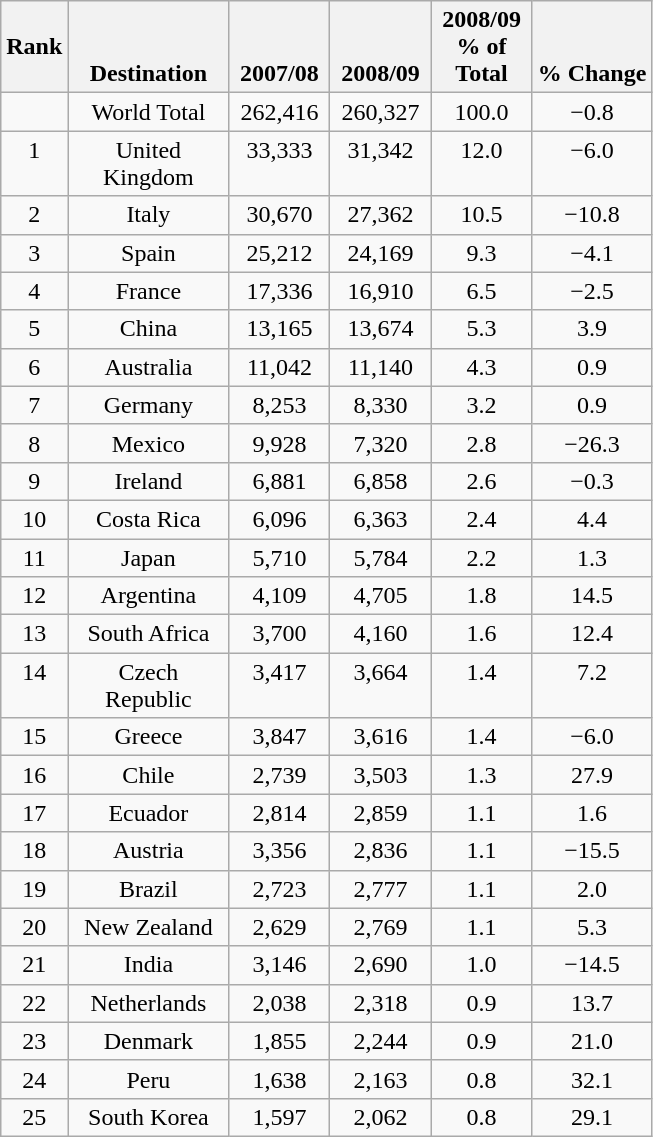<table class="wikitable">
<tr>
<th align="center” valign="bottom">Rank</th>
<th align="center" valign="bottom" width=100>Destination</th>
<th align="center" valign="bottom" width=60>2007/08</th>
<th align="center" valign="bottom" width=60>2008/09</th>
<th align="center" valign="bottom" width=60>2008/09 % of Total</th>
<th align="center" valign="bottom">% Change</th>
</tr>
<tr valign="top">
<td align="center"></td>
<td align="center">World Total</td>
<td align="center">262,416</td>
<td align="center">260,327</td>
<td align="center">100.0</td>
<td align="center">−0.8</td>
</tr>
<tr valign="top">
<td align="center">1</td>
<td align="center">United Kingdom</td>
<td align="center">33,333</td>
<td align="center">31,342</td>
<td align="center">12.0</td>
<td align="center">−6.0</td>
</tr>
<tr valign="top">
<td align="center">2</td>
<td align="center">Italy</td>
<td align="center">30,670</td>
<td align="center">27,362</td>
<td align="center">10.5</td>
<td align="center">−10.8</td>
</tr>
<tr valign="top">
<td align="center">3</td>
<td align="center">Spain</td>
<td align="center">25,212</td>
<td align="center">24,169</td>
<td align="center">9.3</td>
<td align="center">−4.1</td>
</tr>
<tr valign="top">
<td align="center">4</td>
<td align="center">France</td>
<td align="center">17,336</td>
<td align="center">16,910</td>
<td align="center">6.5</td>
<td align="center">−2.5</td>
</tr>
<tr valign="top">
<td align="center">5</td>
<td align="center">China</td>
<td align="center">13,165</td>
<td align="center">13,674</td>
<td align="center">5.3</td>
<td align="center">3.9</td>
</tr>
<tr valign="top">
<td align="center">6</td>
<td align="center">Australia</td>
<td align="center">11,042</td>
<td align="center">11,140</td>
<td align="center">4.3</td>
<td align="center">0.9</td>
</tr>
<tr valign="top">
<td align="center">7</td>
<td align="center">Germany</td>
<td align="center">8,253</td>
<td align="center">8,330</td>
<td align="center">3.2</td>
<td align="center">0.9</td>
</tr>
<tr valign="top">
<td align="center">8</td>
<td align="center">Mexico</td>
<td align="center">9,928</td>
<td align="center">7,320</td>
<td align="center">2.8</td>
<td align="center">−26.3</td>
</tr>
<tr valign="top">
<td align="center">9</td>
<td align="center">Ireland</td>
<td align="center">6,881</td>
<td align="center">6,858</td>
<td align="center">2.6</td>
<td align="center">−0.3</td>
</tr>
<tr valign="top">
<td align="center">10</td>
<td align="center">Costa Rica</td>
<td align="center">6,096</td>
<td align="center">6,363</td>
<td align="center">2.4</td>
<td align="center">4.4</td>
</tr>
<tr valign="top">
<td align="center">11</td>
<td align="center">Japan</td>
<td align="center">5,710</td>
<td align="center">5,784</td>
<td align="center">2.2</td>
<td align="center">1.3</td>
</tr>
<tr valign="top">
<td align="center">12</td>
<td align="center">Argentina</td>
<td align="center">4,109</td>
<td align="center">4,705</td>
<td align="center">1.8</td>
<td align="center">14.5</td>
</tr>
<tr valign="top">
<td align="center">13</td>
<td align="center">South Africa</td>
<td align="center">3,700</td>
<td align="center">4,160</td>
<td align="center">1.6</td>
<td align="center">12.4</td>
</tr>
<tr valign="top">
<td align="center">14</td>
<td align="center">Czech Republic</td>
<td align="center">3,417</td>
<td align="center">3,664</td>
<td align="center">1.4</td>
<td align="center">7.2</td>
</tr>
<tr valign="top">
<td align="center">15</td>
<td align="center">Greece</td>
<td align="center">3,847</td>
<td align="center">3,616</td>
<td align="center">1.4</td>
<td align="center">−6.0</td>
</tr>
<tr valign="top">
<td align="center">16</td>
<td align="center">Chile</td>
<td align="center">2,739</td>
<td align="center">3,503</td>
<td align="center">1.3</td>
<td align="center">27.9</td>
</tr>
<tr valign="top">
<td align="center">17</td>
<td align="center">Ecuador</td>
<td align="center">2,814</td>
<td align="center">2,859</td>
<td align="center">1.1</td>
<td align="center">1.6</td>
</tr>
<tr valign="top">
<td align="center">18</td>
<td align="center">Austria</td>
<td align="center">3,356</td>
<td align="center">2,836</td>
<td align="center">1.1</td>
<td align="center">−15.5</td>
</tr>
<tr valign="top">
<td align="center">19</td>
<td align="center">Brazil</td>
<td align="center">2,723</td>
<td align="center">2,777</td>
<td align="center">1.1</td>
<td align="center">2.0</td>
</tr>
<tr valign="top">
<td align="center">20</td>
<td align="center">New Zealand</td>
<td align="center">2,629</td>
<td align="center">2,769</td>
<td align="center">1.1</td>
<td align="center">5.3</td>
</tr>
<tr valign="top">
<td align="center">21</td>
<td align="center">India</td>
<td align="center">3,146</td>
<td align="center">2,690</td>
<td align="center">1.0</td>
<td align="center">−14.5</td>
</tr>
<tr valign="top">
<td align="center">22</td>
<td align="center">Netherlands</td>
<td align="center">2,038</td>
<td align="center">2,318</td>
<td align="center">0.9</td>
<td align="center">13.7</td>
</tr>
<tr valign="top">
<td align="center">23</td>
<td align="center">Denmark</td>
<td align="center">1,855</td>
<td align="center">2,244</td>
<td align="center">0.9</td>
<td align="center">21.0</td>
</tr>
<tr valign="top">
<td align="center">24</td>
<td align="center">Peru</td>
<td align="center">1,638</td>
<td align="center">2,163</td>
<td align="center">0.8</td>
<td align="center">32.1</td>
</tr>
<tr valign="top">
<td align="center">25</td>
<td align="center">South Korea</td>
<td align="center">1,597</td>
<td align="center">2,062</td>
<td align="center">0.8</td>
<td align="center">29.1</td>
</tr>
</table>
